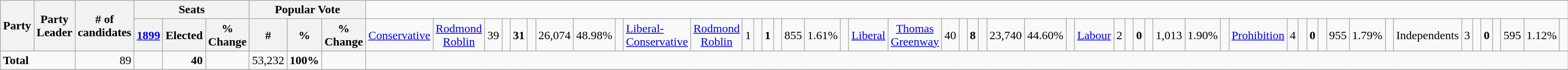<table class="wikitable">
<tr>
<th rowspan=2 colspan=2>Party</th>
<th rowspan=2>Party Leader</th>
<th rowspan=2># of<br>candidates</th>
<th colspan=3>Seats</th>
<th colspan=3>Popular Vote</th>
</tr>
<tr>
<th><a href='#'>1899</a></th>
<th>Elected</th>
<th>% Change</th>
<th>#</th>
<th>%</th>
<th>% Change<br></th>
<td><a href='#'>Conservative</a></td>
<td align="center"><a href='#'>Rodmond Roblin</a></td>
<td align="right">39</td>
<td align="right"> </td>
<td align="right"><strong>31</strong></td>
<td align="right"> </td>
<td align="right">26,074</td>
<td align="right">48.98%</td>
<td align="right"> <br></td>
<td><a href='#'>Liberal-Conservative</a></td>
<td align="center"><a href='#'>Rodmond Roblin</a></td>
<td align="right">1</td>
<td align="right"> </td>
<td align="right"><strong>1</strong></td>
<td align="right"> </td>
<td align="right">855</td>
<td align="right">1.61%</td>
<td align="right"> <br></td>
<td><a href='#'>Liberal</a></td>
<td align="center"><a href='#'>Thomas Greenway</a></td>
<td align="right">40</td>
<td align="right"> </td>
<td align="right"><strong>8</strong></td>
<td align="right"> </td>
<td align="right">23,740</td>
<td align="right">44.60%</td>
<td align="right"> <br></td>
<td colspan=2><a href='#'>Labour</a></td>
<td align="right">2</td>
<td align="right"> </td>
<td align="right"><strong>0</strong></td>
<td align="right"> </td>
<td align="right">1,013</td>
<td align="right">1.90%</td>
<td align="right"> <br></td>
<td colspan=2><a href='#'>Prohibition</a></td>
<td align="right">4</td>
<td align="right"> </td>
<td align="right"><strong>0</strong></td>
<td align="right"> </td>
<td align="right">955</td>
<td align="right">1.79%</td>
<td align="right"> <br></td>
<td colspan=2>Independents</td>
<td align="right">3</td>
<td align="right"> </td>
<td align="right"><strong>0</strong></td>
<td align="right"> </td>
<td align="right">595</td>
<td align="right">1.12%</td>
<td align="right"> </td>
</tr>
<tr>
<td colspan=3><strong>Total</strong></td>
<td align="right">89</td>
<td align="right"> </td>
<td align="right"><strong>40</strong></td>
<td align="right"> </td>
<td align="right">53,232</td>
<td align="right"><strong>100%</strong></td>
<td align="right"> </td>
</tr>
</table>
